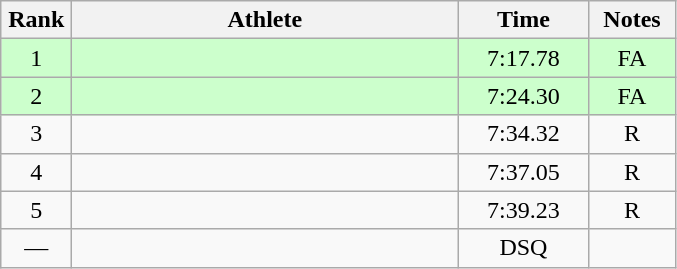<table class=wikitable style="text-align:center">
<tr>
<th width=40>Rank</th>
<th width=250>Athlete</th>
<th width=80>Time</th>
<th width=50>Notes</th>
</tr>
<tr bgcolor="ccffcc">
<td>1</td>
<td align=left></td>
<td>7:17.78</td>
<td>FA</td>
</tr>
<tr bgcolor="ccffcc">
<td>2</td>
<td align=left></td>
<td>7:24.30</td>
<td>FA</td>
</tr>
<tr>
<td>3</td>
<td align=left></td>
<td>7:34.32</td>
<td>R</td>
</tr>
<tr>
<td>4</td>
<td align=left></td>
<td>7:37.05</td>
<td>R</td>
</tr>
<tr>
<td>5</td>
<td align=left></td>
<td>7:39.23</td>
<td>R</td>
</tr>
<tr>
<td>—</td>
<td align=left></td>
<td>DSQ</td>
<td></td>
</tr>
</table>
